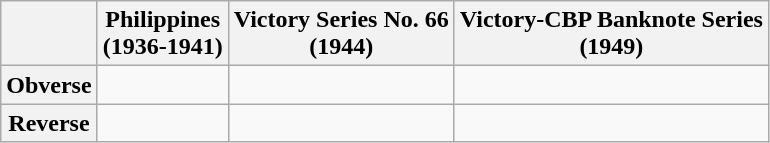<table class="wikitable">
<tr>
<th></th>
<th>Philippines <br>(1936-1941)</th>
<th>Victory Series No. 66 <br>(1944)</th>
<th>Victory-CBP Banknote Series <br>(1949)</th>
</tr>
<tr>
<th>Obverse</th>
<td></td>
<td></td>
<td></td>
</tr>
<tr>
<th>Reverse</th>
<td></td>
<td></td>
<td></td>
</tr>
</table>
